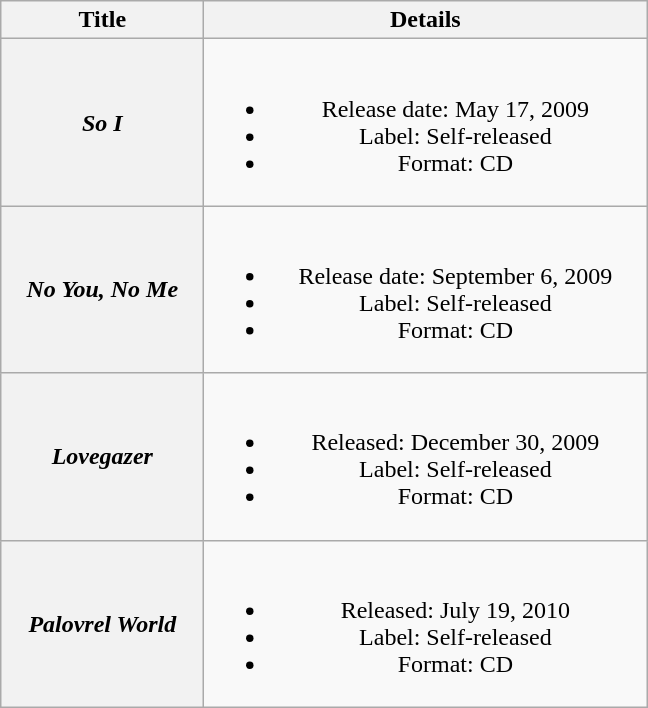<table class="wikitable plainrowheaders" style="text-align:center;">
<tr>
<th scope="col" style="width:8em;">Title</th>
<th scope="col" style="width:18em;">Details</th>
</tr>
<tr>
<th scope="row"><em>So I</em></th>
<td><br><ul><li>Release date: May 17, 2009</li><li>Label: Self-released</li><li>Format: CD</li></ul></td>
</tr>
<tr>
<th scope="row"><em>No You, No Me</em></th>
<td><br><ul><li>Release date: September 6, 2009</li><li>Label: Self-released</li><li>Format: CD</li></ul></td>
</tr>
<tr>
<th scope="row"><em>Lovegazer</em></th>
<td><br><ul><li>Released: December 30, 2009</li><li>Label: Self-released</li><li>Format: CD</li></ul></td>
</tr>
<tr>
<th scope="row"><em>Palovrel World</em></th>
<td><br><ul><li>Released: July 19, 2010</li><li>Label: Self-released</li><li>Format: CD</li></ul></td>
</tr>
</table>
